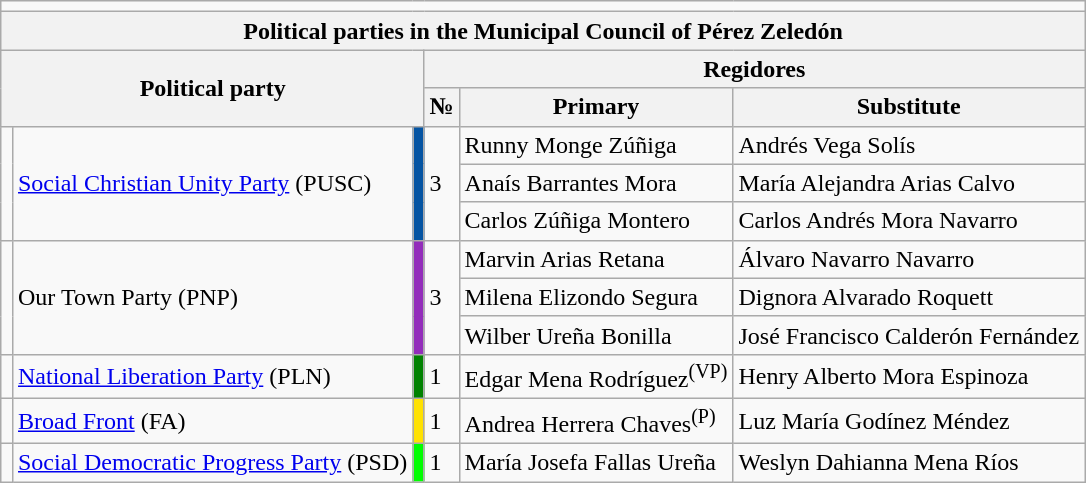<table class="wikitable" border="1" style="margin:auto;">
<tr>
<td colspan="6"></td>
</tr>
<tr>
<th colspan="6"><strong>Political parties in the Municipal Council of Pérez Zeledón</strong></th>
</tr>
<tr ---->
<th colspan="3" rowspan="2">Political party</th>
<th colspan="3">Regidores</th>
</tr>
<tr>
<th>№</th>
<th>Primary</th>
<th>Substitute</th>
</tr>
<tr>
<td rowspan="3"></td>
<td rowspan="3"><a href='#'>Social Christian Unity Party</a> (PUSC)</td>
<td rowspan="3" bgcolor="#0454A3"></td>
<td rowspan="3">3</td>
<td>Runny Monge Zúñiga</td>
<td>Andrés Vega Solís</td>
</tr>
<tr>
<td>Anaís Barrantes Mora</td>
<td>María Alejandra Arias Calvo</td>
</tr>
<tr>
<td>Carlos Zúñiga Montero</td>
<td>Carlos Andrés Mora Navarro</td>
</tr>
<tr ---->
<td rowspan="3"></td>
<td rowspan="3">Our Town Party (PNP)</td>
<td rowspan="3" bgcolor="#932CBB"></td>
<td rowspan="3">3</td>
<td>Marvin Arias Retana</td>
<td>Álvaro Navarro Navarro</td>
</tr>
<tr>
<td>Milena Elizondo Segura</td>
<td>Dignora Alvarado Roquett</td>
</tr>
<tr ---->
<td>Wilber Ureña Bonilla</td>
<td>José Francisco Calderón Fernández</td>
</tr>
<tr>
<td></td>
<td><a href='#'>National Liberation Party</a> (PLN)</td>
<td bgcolor="#008200"></td>
<td>1</td>
<td>Edgar Mena Rodríguez<sup>(VP)</sup></td>
<td>Henry Alberto Mora Espinoza</td>
</tr>
<tr>
<td></td>
<td><a href='#'>Broad Front</a> (FA)</td>
<td bgcolor="#FFE200"></td>
<td>1</td>
<td>Andrea Herrera Chaves<sup>(P)</sup></td>
<td>Luz María Godínez Méndez</td>
</tr>
<tr>
<td></td>
<td><a href='#'>Social Democratic Progress Party</a> (PSD)</td>
<td bgcolor="#00FF00"></td>
<td>1</td>
<td>María Josefa Fallas Ureña</td>
<td>Weslyn Dahianna Mena Ríos</td>
</tr>
</table>
